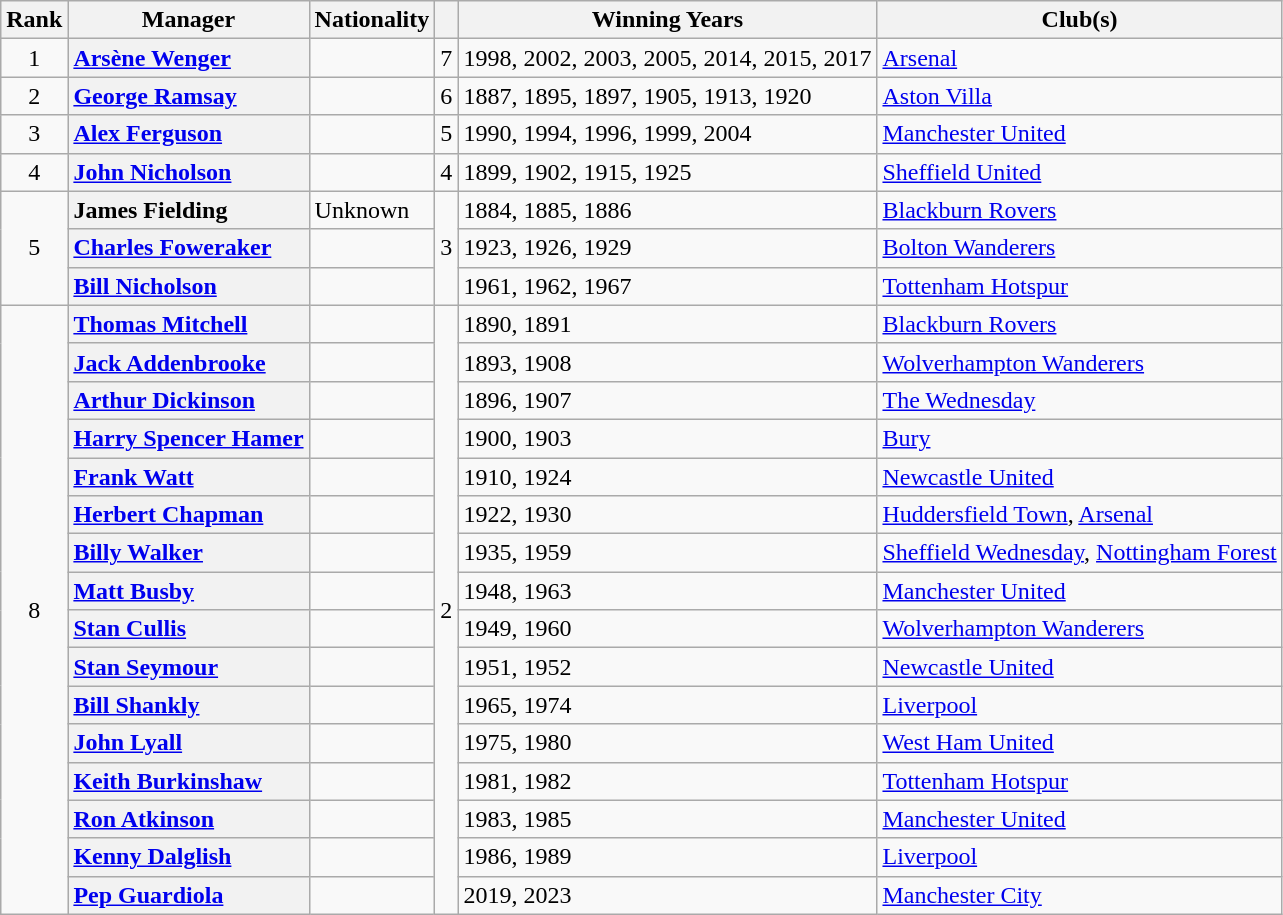<table class="wikitable plainrowheaders" style="text-align:center;">
<tr>
<th scope="col">Rank</th>
<th scope="col">Manager</th>
<th scope="col">Nationality</th>
<th scope="col"></th>
<th scope="col">Winning Years</th>
<th scope="col">Club(s)</th>
</tr>
<tr>
<td>1</td>
<th scope=row style="text-align:left;"><a href='#'>Arsène Wenger</a></th>
<td style="text-align:left;"></td>
<td>7</td>
<td style="text-align:left;">1998, 2002, 2003, 2005, 2014, 2015, 2017</td>
<td style="text-align:left;"><a href='#'>Arsenal</a></td>
</tr>
<tr>
<td>2</td>
<th scope=row style="text-align:left;"><a href='#'>George Ramsay</a></th>
<td style="text-align:left;"></td>
<td>6</td>
<td style="text-align:left;">1887, 1895, 1897, 1905, 1913, 1920</td>
<td style="text-align:left;"><a href='#'>Aston Villa</a></td>
</tr>
<tr>
<td>3</td>
<th scope=row style="text-align:left;"><a href='#'>Alex Ferguson</a></th>
<td style="text-align:left;"></td>
<td>5</td>
<td style="text-align:left;">1990, 1994, 1996, 1999, 2004</td>
<td style="text-align:left;"><a href='#'>Manchester United</a></td>
</tr>
<tr>
<td>4</td>
<th scope=row style="text-align:left;"><a href='#'>John Nicholson</a></th>
<td style="text-align:left;"></td>
<td>4</td>
<td style="text-align:left;">1899, 1902, 1915, 1925</td>
<td style="text-align:left;"><a href='#'>Sheffield United</a></td>
</tr>
<tr>
<td rowspan="3">5</td>
<th scope=row style="text-align:left;">James Fielding</th>
<td style="text-align:left;"> Unknown</td>
<td rowspan="3">3</td>
<td style="text-align:left;">1884, 1885, 1886</td>
<td style="text-align:left;"><a href='#'>Blackburn Rovers</a></td>
</tr>
<tr>
<th scope=row style="text-align:left;"><a href='#'>Charles Foweraker</a></th>
<td style="text-align:left;"></td>
<td style="text-align:left;">1923, 1926, 1929</td>
<td style="text-align:left;"><a href='#'>Bolton Wanderers</a></td>
</tr>
<tr>
<th scope=row style="text-align:left;"><a href='#'>Bill Nicholson</a></th>
<td style="text-align:left;"></td>
<td style="text-align:left;">1961, 1962, 1967</td>
<td style="text-align:left;"><a href='#'>Tottenham Hotspur</a></td>
</tr>
<tr>
<td rowspan="16">8</td>
<th scope=row style="text-align:left;"><a href='#'>Thomas Mitchell</a></th>
<td style="text-align:left;"></td>
<td rowspan="16">2</td>
<td style="text-align:left;">1890, 1891</td>
<td style="text-align:left;"><a href='#'>Blackburn Rovers</a></td>
</tr>
<tr>
<th scope=row style="text-align:left;"><a href='#'>Jack Addenbrooke</a></th>
<td style="text-align:left;"></td>
<td style="text-align:left;">1893, 1908</td>
<td style="text-align:left;"><a href='#'>Wolverhampton Wanderers</a></td>
</tr>
<tr>
<th scope=row style="text-align:left;"><a href='#'>Arthur Dickinson</a></th>
<td style="text-align:left;"></td>
<td style="text-align:left;">1896, 1907</td>
<td style="text-align:left;"><a href='#'>The Wednesday</a></td>
</tr>
<tr>
<th scope=row style="text-align:left;"><a href='#'>Harry Spencer Hamer</a></th>
<td style="text-align:left;"></td>
<td style="text-align:left;">1900, 1903</td>
<td style="text-align:left;"><a href='#'>Bury</a></td>
</tr>
<tr>
<th scope=row style="text-align:left;"><a href='#'>Frank Watt</a></th>
<td style="text-align:left;"></td>
<td style="text-align:left;">1910, 1924</td>
<td style="text-align:left;"><a href='#'>Newcastle United</a></td>
</tr>
<tr>
<th scope=row style="text-align:left;"><a href='#'>Herbert Chapman</a></th>
<td style="text-align:left;"></td>
<td style="text-align:left;">1922, 1930</td>
<td style="text-align:left;"><a href='#'>Huddersfield Town</a>, <a href='#'>Arsenal</a></td>
</tr>
<tr>
<th scope=row style="text-align:left;"><a href='#'>Billy Walker</a></th>
<td style="text-align:left;"></td>
<td style="text-align:left;">1935, 1959</td>
<td style="text-align:left;"><a href='#'>Sheffield Wednesday</a>, <a href='#'>Nottingham Forest</a></td>
</tr>
<tr>
<th scope=row style="text-align:left;"><a href='#'>Matt Busby</a></th>
<td style="text-align:left;"></td>
<td style="text-align:left;">1948, 1963</td>
<td style="text-align:left;"><a href='#'>Manchester United</a></td>
</tr>
<tr>
<th scope=row style="text-align:left;"><a href='#'>Stan Cullis</a></th>
<td style="text-align:left;"></td>
<td style="text-align:left;">1949, 1960</td>
<td style="text-align:left;"><a href='#'>Wolverhampton Wanderers</a></td>
</tr>
<tr>
<th scope=row style="text-align:left;"><a href='#'>Stan Seymour</a></th>
<td style="text-align:left;"></td>
<td style="text-align:left;">1951, 1952</td>
<td style="text-align:left;"><a href='#'>Newcastle United</a></td>
</tr>
<tr>
<th scope=row style="text-align:left;"><a href='#'>Bill Shankly</a></th>
<td style="text-align:left;"></td>
<td style="text-align:left;">1965, 1974</td>
<td style="text-align:left;"><a href='#'>Liverpool</a></td>
</tr>
<tr>
<th scope=row style="text-align:left;"><a href='#'>John Lyall</a></th>
<td style="text-align:left;"></td>
<td style="text-align:left;">1975, 1980</td>
<td style="text-align:left;"><a href='#'>West Ham United</a></td>
</tr>
<tr>
<th scope=row style="text-align:left;"><a href='#'>Keith Burkinshaw</a></th>
<td style="text-align:left;"></td>
<td style="text-align:left;">1981, 1982</td>
<td style="text-align:left;"><a href='#'>Tottenham Hotspur</a></td>
</tr>
<tr>
<th scope=row style="text-align:left;"><a href='#'>Ron Atkinson</a></th>
<td style="text-align:left;"></td>
<td style="text-align:left;">1983, 1985</td>
<td style="text-align:left;"><a href='#'>Manchester United</a></td>
</tr>
<tr>
<th scope=row style="text-align:left;"><a href='#'>Kenny Dalglish</a></th>
<td style="text-align:left;"></td>
<td style="text-align:left;">1986, 1989</td>
<td style="text-align:left;"><a href='#'>Liverpool</a></td>
</tr>
<tr>
<th scope=row style="text-align:left;"><a href='#'>Pep Guardiola</a></th>
<td style="text-align:left;"></td>
<td style="text-align:left;">2019, 2023</td>
<td style="text-align:left;"><a href='#'>Manchester City</a></td>
</tr>
</table>
